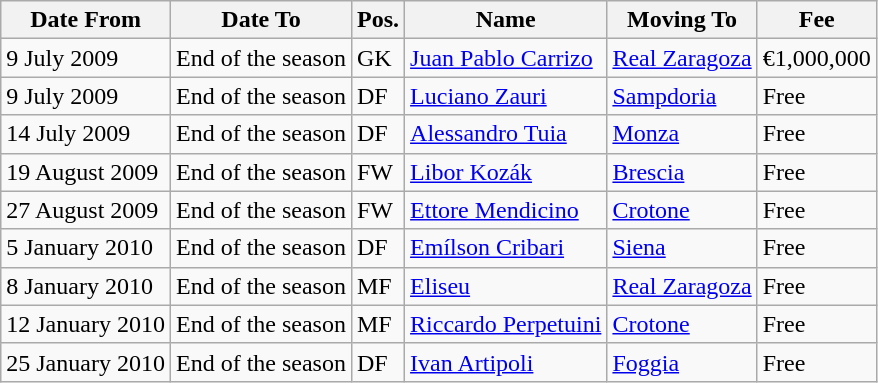<table class="wikitable">
<tr>
<th>Date From</th>
<th>Date To</th>
<th>Pos.</th>
<th>Name</th>
<th>Moving To</th>
<th>Fee</th>
</tr>
<tr>
<td>9 July 2009</td>
<td>End of the season</td>
<td>GK</td>
<td> <a href='#'>Juan Pablo Carrizo</a></td>
<td> <a href='#'>Real Zaragoza</a></td>
<td>€1,000,000</td>
</tr>
<tr>
<td>9 July 2009</td>
<td>End of the season</td>
<td>DF</td>
<td> <a href='#'>Luciano Zauri</a></td>
<td> <a href='#'>Sampdoria</a></td>
<td>Free</td>
</tr>
<tr>
<td>14 July 2009</td>
<td>End of the season</td>
<td>DF</td>
<td> <a href='#'>Alessandro Tuia</a></td>
<td> <a href='#'>Monza</a></td>
<td>Free</td>
</tr>
<tr>
<td>19 August 2009</td>
<td>End of the season</td>
<td>FW</td>
<td> <a href='#'>Libor Kozák</a></td>
<td> <a href='#'>Brescia</a></td>
<td>Free</td>
</tr>
<tr>
<td>27 August 2009</td>
<td>End of the season</td>
<td>FW</td>
<td> <a href='#'>Ettore Mendicino</a></td>
<td> <a href='#'>Crotone</a></td>
<td>Free</td>
</tr>
<tr>
<td>5 January 2010</td>
<td>End of the season</td>
<td>DF</td>
<td> <a href='#'>Emílson Cribari</a></td>
<td> <a href='#'>Siena</a></td>
<td>Free</td>
</tr>
<tr>
<td>8 January 2010</td>
<td>End of the season</td>
<td>MF</td>
<td> <a href='#'>Eliseu</a></td>
<td> <a href='#'>Real Zaragoza</a></td>
<td>Free</td>
</tr>
<tr>
<td>12 January 2010</td>
<td>End of the season</td>
<td>MF</td>
<td> <a href='#'>Riccardo Perpetuini</a></td>
<td> <a href='#'>Crotone</a></td>
<td>Free</td>
</tr>
<tr>
<td>25 January 2010</td>
<td>End of the season</td>
<td>DF</td>
<td> <a href='#'>Ivan Artipoli</a></td>
<td> <a href='#'>Foggia</a></td>
<td>Free</td>
</tr>
</table>
